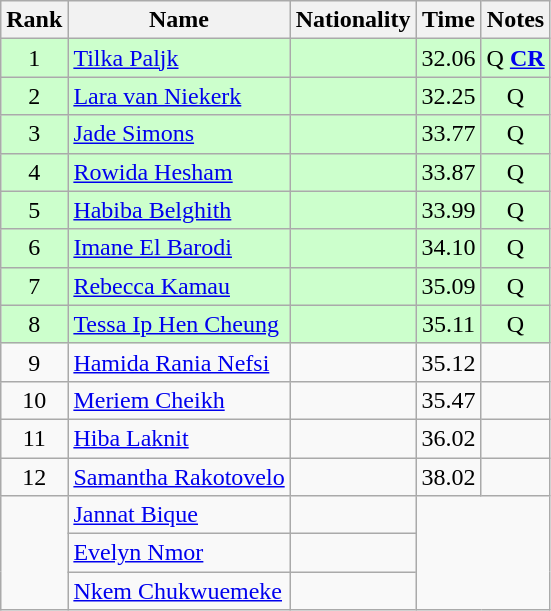<table class="wikitable sortable" style="text-align:center">
<tr>
<th>Rank</th>
<th>Name</th>
<th>Nationality</th>
<th>Time</th>
<th>Notes</th>
</tr>
<tr bgcolor=ccffcc>
<td>1</td>
<td align=left><a href='#'>Tilka Paljk</a></td>
<td align=left></td>
<td>32.06</td>
<td>Q <strong><a href='#'>CR</a></strong></td>
</tr>
<tr bgcolor=ccffcc>
<td>2</td>
<td align=left><a href='#'>Lara van Niekerk</a></td>
<td align=left></td>
<td>32.25</td>
<td>Q</td>
</tr>
<tr bgcolor=ccffcc>
<td>3</td>
<td align=left><a href='#'>Jade Simons</a></td>
<td align=left></td>
<td>33.77</td>
<td>Q</td>
</tr>
<tr bgcolor=ccffcc>
<td>4</td>
<td align=left><a href='#'>Rowida Hesham</a></td>
<td align=left></td>
<td>33.87</td>
<td>Q</td>
</tr>
<tr bgcolor=ccffcc>
<td>5</td>
<td align=left><a href='#'>Habiba Belghith</a></td>
<td align=left></td>
<td>33.99</td>
<td>Q</td>
</tr>
<tr bgcolor=ccffcc>
<td>6</td>
<td align=left><a href='#'>Imane El Barodi</a></td>
<td align=left></td>
<td>34.10</td>
<td>Q</td>
</tr>
<tr bgcolor=ccffcc>
<td>7</td>
<td align=left><a href='#'>Rebecca Kamau</a></td>
<td align=left></td>
<td>35.09</td>
<td>Q</td>
</tr>
<tr bgcolor=ccffcc>
<td>8</td>
<td align=left><a href='#'>Tessa Ip Hen Cheung</a></td>
<td align=left></td>
<td>35.11</td>
<td>Q</td>
</tr>
<tr>
<td>9</td>
<td align=left><a href='#'>Hamida Rania Nefsi</a></td>
<td align=left></td>
<td>35.12</td>
<td></td>
</tr>
<tr>
<td>10</td>
<td align=left><a href='#'>Meriem Cheikh</a></td>
<td align=left></td>
<td>35.47</td>
<td></td>
</tr>
<tr>
<td>11</td>
<td align=left><a href='#'>Hiba Laknit</a></td>
<td align=left></td>
<td>36.02</td>
<td></td>
</tr>
<tr>
<td>12</td>
<td align=left><a href='#'>Samantha Rakotovelo</a></td>
<td align=left></td>
<td>38.02</td>
<td></td>
</tr>
<tr>
<td rowspan=3></td>
<td align=left><a href='#'>Jannat Bique</a></td>
<td align=left></td>
<td colspan=2 rowspan=3></td>
</tr>
<tr>
<td align=left><a href='#'>Evelyn Nmor</a></td>
<td align=left></td>
</tr>
<tr>
<td align=left><a href='#'>Nkem Chukwuemeke</a></td>
<td align=left></td>
</tr>
</table>
